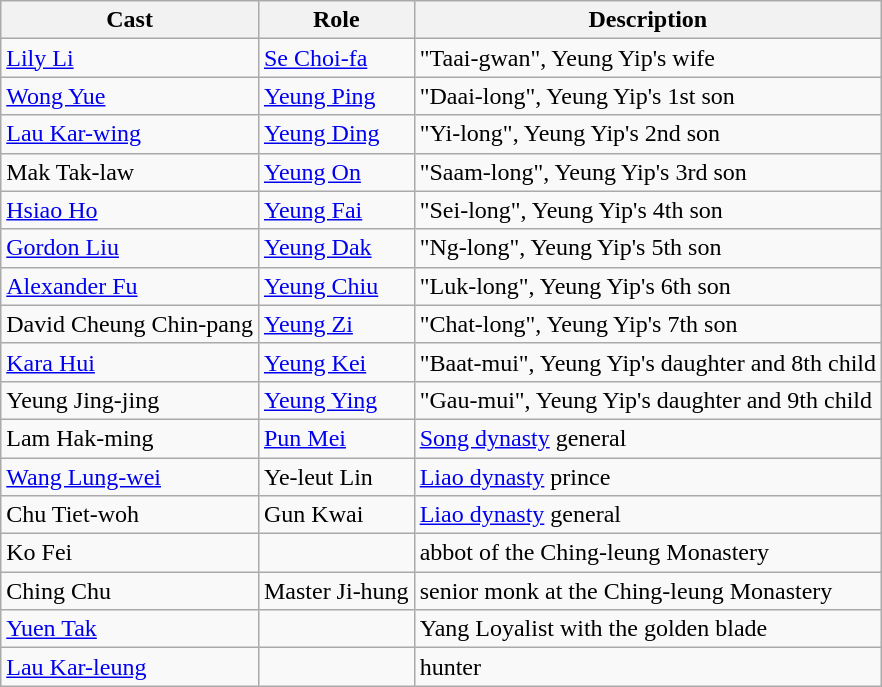<table class="wikitable">
<tr>
<th>Cast</th>
<th>Role</th>
<th>Description</th>
</tr>
<tr>
<td><a href='#'>Lily Li</a></td>
<td><a href='#'>Se Choi-fa</a></td>
<td>"Taai-gwan", Yeung Yip's wife</td>
</tr>
<tr>
<td><a href='#'>Wong Yue</a></td>
<td><a href='#'>Yeung Ping</a></td>
<td>"Daai-long", Yeung Yip's 1st son</td>
</tr>
<tr>
<td><a href='#'>Lau Kar-wing</a></td>
<td><a href='#'>Yeung Ding</a></td>
<td>"Yi-long", Yeung Yip's 2nd son</td>
</tr>
<tr>
<td>Mak Tak-law</td>
<td><a href='#'>Yeung On</a></td>
<td>"Saam-long", Yeung Yip's 3rd son</td>
</tr>
<tr>
<td><a href='#'>Hsiao Ho</a></td>
<td><a href='#'>Yeung Fai</a></td>
<td>"Sei-long", Yeung Yip's 4th son</td>
</tr>
<tr>
<td><a href='#'>Gordon Liu</a></td>
<td><a href='#'>Yeung Dak</a></td>
<td>"Ng-long", Yeung Yip's 5th son</td>
</tr>
<tr>
<td><a href='#'>Alexander Fu</a></td>
<td><a href='#'>Yeung Chiu</a></td>
<td>"Luk-long", Yeung Yip's 6th son</td>
</tr>
<tr>
<td>David Cheung Chin-pang</td>
<td><a href='#'>Yeung Zi</a></td>
<td>"Chat-long", Yeung Yip's 7th son</td>
</tr>
<tr>
<td><a href='#'>Kara Hui</a></td>
<td><a href='#'>Yeung Kei</a></td>
<td>"Baat-mui", Yeung Yip's daughter and 8th child</td>
</tr>
<tr>
<td>Yeung Jing-jing</td>
<td><a href='#'>Yeung Ying</a></td>
<td>"Gau-mui", Yeung Yip's daughter and 9th child</td>
</tr>
<tr>
<td>Lam Hak-ming</td>
<td><a href='#'>Pun Mei</a></td>
<td><a href='#'>Song dynasty</a> general</td>
</tr>
<tr>
<td><a href='#'>Wang Lung-wei</a></td>
<td>Ye-leut Lin</td>
<td><a href='#'>Liao dynasty</a> prince</td>
</tr>
<tr>
<td>Chu Tiet-woh</td>
<td>Gun Kwai</td>
<td><a href='#'>Liao dynasty</a> general</td>
</tr>
<tr>
<td>Ko Fei</td>
<td></td>
<td>abbot of the Ching-leung Monastery</td>
</tr>
<tr>
<td>Ching Chu</td>
<td>Master Ji-hung</td>
<td>senior monk at the Ching-leung Monastery</td>
</tr>
<tr>
<td><a href='#'>Yuen Tak</a></td>
<td></td>
<td>Yang Loyalist with the golden blade</td>
</tr>
<tr>
<td><a href='#'>Lau Kar-leung</a></td>
<td></td>
<td>hunter</td>
</tr>
</table>
